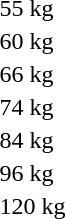<table>
<tr>
<td rowspan=2>55 kg</td>
<td rowspan=2></td>
<td rowspan=2></td>
<td></td>
</tr>
<tr>
<td></td>
</tr>
<tr>
<td rowspan=2>60 kg</td>
<td rowspan=2></td>
<td rowspan=2></td>
<td></td>
</tr>
<tr>
<td></td>
</tr>
<tr>
<td rowspan=2>66 kg</td>
<td rowspan=2></td>
<td rowspan=2></td>
<td></td>
</tr>
<tr>
<td></td>
</tr>
<tr>
<td rowspan=2>74 kg</td>
<td rowspan=2></td>
<td rowspan=2></td>
<td></td>
</tr>
<tr>
<td></td>
</tr>
<tr>
<td rowspan=2>84 kg</td>
<td rowspan=2></td>
<td rowspan=2></td>
<td></td>
</tr>
<tr>
<td></td>
</tr>
<tr>
<td rowspan=2>96 kg</td>
<td rowspan=2></td>
<td rowspan=2></td>
<td></td>
</tr>
<tr>
<td></td>
</tr>
<tr>
<td rowspan=2>120 kg</td>
<td rowspan=2></td>
<td rowspan=2></td>
<td></td>
</tr>
<tr>
<td></td>
</tr>
</table>
